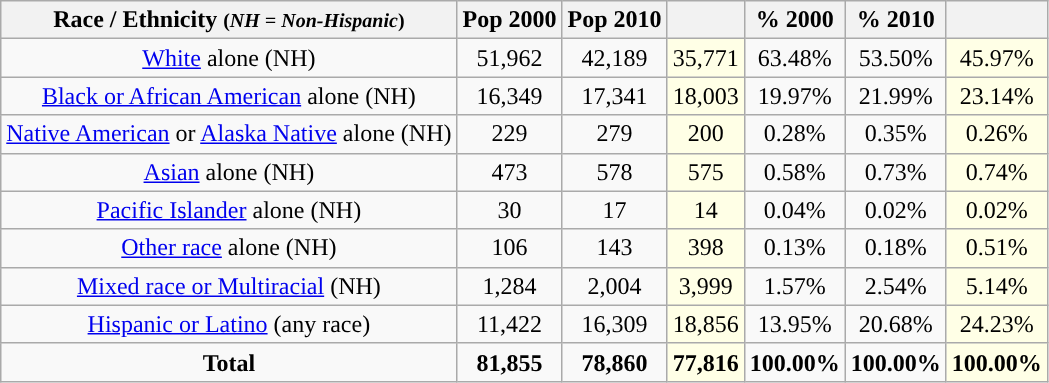<table class="wikitable" style="text-align:center;">
<tr>
<th>Race / Ethnicity <small>(<em>NH = Non-Hispanic</em>)</small></th>
<th>Pop 2000</th>
<th>Pop 2010</th>
<th></th>
<th>% 2000</th>
<th>% 2010</th>
<th></th>
</tr>
<tr>
<td><a href='#'>White</a> alone (NH)</td>
<td>51,962</td>
<td>42,189</td>
<td style='background: #ffffe6;'>35,771</td>
<td>63.48%</td>
<td>53.50%</td>
<td style='background: #ffffe6;'>45.97%</td>
</tr>
<tr>
<td><a href='#'>Black or African American</a> alone (NH)</td>
<td>16,349</td>
<td>17,341</td>
<td style='background: #ffffe6;'>18,003</td>
<td>19.97%</td>
<td>21.99%</td>
<td style='background: #ffffe6;'>23.14%</td>
</tr>
<tr>
<td><a href='#'>Native American</a> or <a href='#'>Alaska Native</a> alone (NH)</td>
<td>229</td>
<td>279</td>
<td style='background: #ffffe6;'>200</td>
<td>0.28%</td>
<td>0.35%</td>
<td style='background: #ffffe6;'>0.26%</td>
</tr>
<tr>
<td><a href='#'>Asian</a> alone (NH)</td>
<td>473</td>
<td>578</td>
<td style='background: #ffffe6;'>575</td>
<td>0.58%</td>
<td>0.73%</td>
<td style='background: #ffffe6;'>0.74%</td>
</tr>
<tr>
<td><a href='#'>Pacific Islander</a> alone (NH)</td>
<td>30</td>
<td>17</td>
<td style='background: #ffffe6;'>14</td>
<td>0.04%</td>
<td>0.02%</td>
<td style='background: #ffffe6;'>0.02%</td>
</tr>
<tr>
<td><a href='#'>Other race</a> alone (NH)</td>
<td>106</td>
<td>143</td>
<td style='background: #ffffe6;'>398</td>
<td>0.13%</td>
<td>0.18%</td>
<td style='background: #ffffe6;'>0.51%</td>
</tr>
<tr>
<td><a href='#'>Mixed race or Multiracial</a> (NH)</td>
<td>1,284</td>
<td>2,004</td>
<td style='background: #ffffe6;'>3,999</td>
<td>1.57%</td>
<td>2.54%</td>
<td style='background: #ffffe6;'>5.14%</td>
</tr>
<tr>
<td><a href='#'>Hispanic or Latino</a> (any race)</td>
<td>11,422</td>
<td>16,309</td>
<td style='background: #ffffe6;'>18,856</td>
<td>13.95%</td>
<td>20.68%</td>
<td style='background: #ffffe6;'>24.23%</td>
</tr>
<tr>
<td><strong>Total</strong></td>
<td><strong>81,855</strong></td>
<td><strong>78,860</strong></td>
<td style='background: #ffffe6;'><strong>77,816</strong></td>
<td><strong>100.00%</strong></td>
<td><strong>100.00%</strong></td>
<td style='background: #ffffe6;'><strong>100.00%</strong></td>
</tr>
</table>
